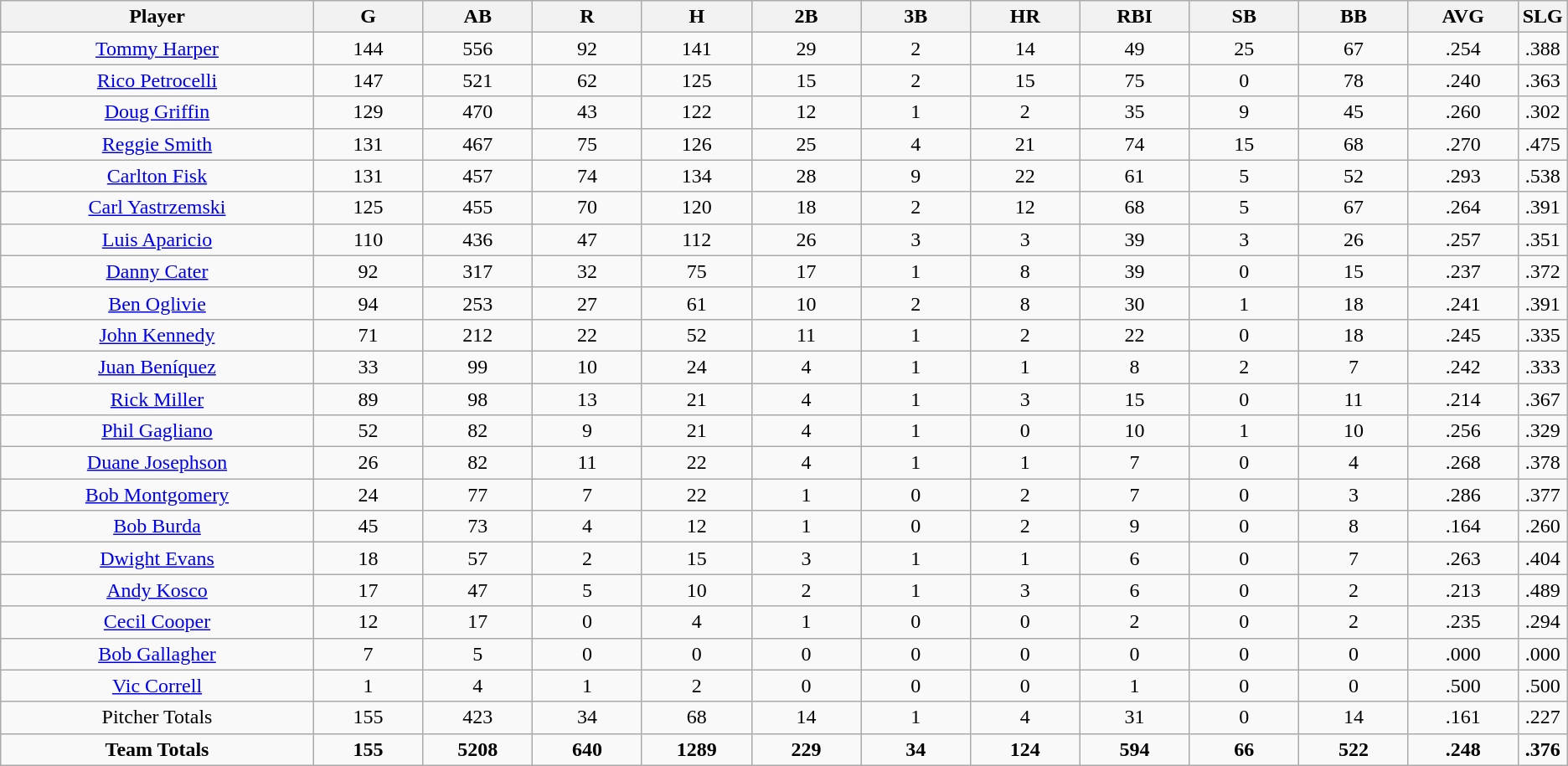<table class=wikitable style="text-align:center">
<tr>
<th bgcolor=#DDDDFF; width="20%">Player</th>
<th bgcolor=#DDDDFF; width="7%">G</th>
<th bgcolor=#DDDDFF; width="7%">AB</th>
<th bgcolor=#DDDDFF; width="7%">R</th>
<th bgcolor=#DDDDFF; width="7%">H</th>
<th bgcolor=#DDDDFF; width="7%">2B</th>
<th bgcolor=#DDDDFF; width="7%">3B</th>
<th bgcolor=#DDDDFF; width="7%">HR</th>
<th bgcolor=#DDDDFF; width="7%">RBI</th>
<th bgcolor=#DDDDFF; width="7%">SB</th>
<th bgcolor=#DDDDFF; width="7%">BB</th>
<th bgcolor=#DDDDFF; width="7%">AVG</th>
<th bgcolor=#DDDDFF; width="7%">SLG</th>
</tr>
<tr>
<td><a href='#'>Tommy Harper</a></td>
<td>144</td>
<td>556</td>
<td>92</td>
<td>141</td>
<td>29</td>
<td>2</td>
<td>14</td>
<td>49</td>
<td>25</td>
<td>67</td>
<td>.254</td>
<td>.388</td>
</tr>
<tr>
<td><a href='#'>Rico Petrocelli</a></td>
<td>147</td>
<td>521</td>
<td>62</td>
<td>125</td>
<td>15</td>
<td>2</td>
<td>15</td>
<td>75</td>
<td>0</td>
<td>78</td>
<td>.240</td>
<td>.363</td>
</tr>
<tr>
<td><a href='#'>Doug Griffin</a></td>
<td>129</td>
<td>470</td>
<td>43</td>
<td>122</td>
<td>12</td>
<td>1</td>
<td>2</td>
<td>35</td>
<td>9</td>
<td>45</td>
<td>.260</td>
<td>.302</td>
</tr>
<tr>
<td><a href='#'>Reggie Smith</a></td>
<td>131</td>
<td>467</td>
<td>75</td>
<td>126</td>
<td>25</td>
<td>4</td>
<td>21</td>
<td>74</td>
<td>15</td>
<td>68</td>
<td>.270</td>
<td>.475</td>
</tr>
<tr>
<td><a href='#'>Carlton Fisk</a></td>
<td>131</td>
<td>457</td>
<td>74</td>
<td>134</td>
<td>28</td>
<td>9</td>
<td>22</td>
<td>61</td>
<td>5</td>
<td>52</td>
<td>.293</td>
<td>.538</td>
</tr>
<tr>
<td><a href='#'>Carl Yastrzemski</a></td>
<td>125</td>
<td>455</td>
<td>70</td>
<td>120</td>
<td>18</td>
<td>2</td>
<td>12</td>
<td>68</td>
<td>5</td>
<td>67</td>
<td>.264</td>
<td>.391</td>
</tr>
<tr>
<td><a href='#'>Luis Aparicio</a></td>
<td>110</td>
<td>436</td>
<td>47</td>
<td>112</td>
<td>26</td>
<td>3</td>
<td>3</td>
<td>39</td>
<td>3</td>
<td>26</td>
<td>.257</td>
<td>.351</td>
</tr>
<tr>
<td><a href='#'>Danny Cater</a></td>
<td>92</td>
<td>317</td>
<td>32</td>
<td>75</td>
<td>17</td>
<td>1</td>
<td>8</td>
<td>39</td>
<td>0</td>
<td>15</td>
<td>.237</td>
<td>.372</td>
</tr>
<tr>
<td><a href='#'>Ben Oglivie</a></td>
<td>94</td>
<td>253</td>
<td>27</td>
<td>61</td>
<td>10</td>
<td>2</td>
<td>8</td>
<td>30</td>
<td>1</td>
<td>18</td>
<td>.241</td>
<td>.391</td>
</tr>
<tr>
<td><a href='#'>John Kennedy</a></td>
<td>71</td>
<td>212</td>
<td>22</td>
<td>52</td>
<td>11</td>
<td>1</td>
<td>2</td>
<td>22</td>
<td>0</td>
<td>18</td>
<td>.245</td>
<td>.335</td>
</tr>
<tr>
<td><a href='#'>Juan Beníquez</a></td>
<td>33</td>
<td>99</td>
<td>10</td>
<td>24</td>
<td>4</td>
<td>1</td>
<td>1</td>
<td>8</td>
<td>2</td>
<td>7</td>
<td>.242</td>
<td>.333</td>
</tr>
<tr>
<td><a href='#'>Rick Miller</a></td>
<td>89</td>
<td>98</td>
<td>13</td>
<td>21</td>
<td>4</td>
<td>1</td>
<td>3</td>
<td>15</td>
<td>0</td>
<td>11</td>
<td>.214</td>
<td>.367</td>
</tr>
<tr>
<td><a href='#'>Phil Gagliano</a></td>
<td>52</td>
<td>82</td>
<td>9</td>
<td>21</td>
<td>4</td>
<td>1</td>
<td>0</td>
<td>10</td>
<td>1</td>
<td>10</td>
<td>.256</td>
<td>.329</td>
</tr>
<tr>
<td><a href='#'>Duane Josephson</a></td>
<td>26</td>
<td>82</td>
<td>11</td>
<td>22</td>
<td>4</td>
<td>1</td>
<td>1</td>
<td>7</td>
<td>0</td>
<td>4</td>
<td>.268</td>
<td>.378</td>
</tr>
<tr>
<td><a href='#'>Bob Montgomery</a></td>
<td>24</td>
<td>77</td>
<td>7</td>
<td>22</td>
<td>1</td>
<td>0</td>
<td>2</td>
<td>7</td>
<td>0</td>
<td>3</td>
<td>.286</td>
<td>.377</td>
</tr>
<tr>
<td><a href='#'>Bob Burda</a></td>
<td>45</td>
<td>73</td>
<td>4</td>
<td>12</td>
<td>1</td>
<td>0</td>
<td>2</td>
<td>9</td>
<td>0</td>
<td>8</td>
<td>.164</td>
<td>.260</td>
</tr>
<tr>
<td><a href='#'>Dwight Evans</a></td>
<td>18</td>
<td>57</td>
<td>2</td>
<td>15</td>
<td>3</td>
<td>1</td>
<td>1</td>
<td>6</td>
<td>0</td>
<td>7</td>
<td>.263</td>
<td>.404</td>
</tr>
<tr>
<td><a href='#'>Andy Kosco</a></td>
<td>17</td>
<td>47</td>
<td>5</td>
<td>10</td>
<td>2</td>
<td>1</td>
<td>3</td>
<td>6</td>
<td>0</td>
<td>2</td>
<td>.213</td>
<td>.489</td>
</tr>
<tr>
<td><a href='#'>Cecil Cooper</a></td>
<td>12</td>
<td>17</td>
<td>0</td>
<td>4</td>
<td>1</td>
<td>0</td>
<td>0</td>
<td>2</td>
<td>0</td>
<td>2</td>
<td>.235</td>
<td>.294</td>
</tr>
<tr>
<td><a href='#'>Bob Gallagher</a></td>
<td>7</td>
<td>5</td>
<td>0</td>
<td>0</td>
<td>0</td>
<td>0</td>
<td>0</td>
<td>0</td>
<td>0</td>
<td>0</td>
<td>.000</td>
<td>.000</td>
</tr>
<tr>
<td><a href='#'>Vic Correll</a></td>
<td>1</td>
<td>4</td>
<td>1</td>
<td>2</td>
<td>0</td>
<td>0</td>
<td>0</td>
<td>1</td>
<td>0</td>
<td>0</td>
<td>.500</td>
<td>.500</td>
</tr>
<tr>
<td>Pitcher Totals</td>
<td>155</td>
<td>423</td>
<td>34</td>
<td>68</td>
<td>14</td>
<td>1</td>
<td>4</td>
<td>31</td>
<td>0</td>
<td>14</td>
<td>.161</td>
<td>.227</td>
</tr>
<tr>
<td><strong>Team Totals</strong></td>
<td><strong>155</strong></td>
<td><strong>5208</strong></td>
<td><strong>640</strong></td>
<td><strong>1289</strong></td>
<td><strong>229</strong></td>
<td><strong>34</strong></td>
<td><strong>124</strong></td>
<td><strong>594</strong></td>
<td><strong>66</strong></td>
<td><strong>522</strong></td>
<td><strong>.248</strong></td>
<td><strong>.376</strong></td>
</tr>
</table>
